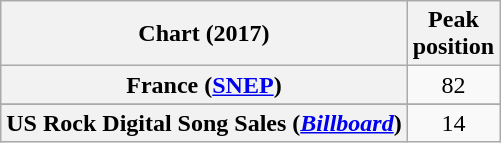<table class="wikitable sortable plainrowheaders" style="text-align:center">
<tr>
<th scope="col">Chart (2017)</th>
<th scope="col">Peak<br>position</th>
</tr>
<tr>
<th scope="row">France (<a href='#'>SNEP</a>)</th>
<td>82</td>
</tr>
<tr>
</tr>
<tr>
<th scope="row">US Rock Digital Song Sales (<em><a href='#'>Billboard</a></em>)</th>
<td>14</td>
</tr>
</table>
